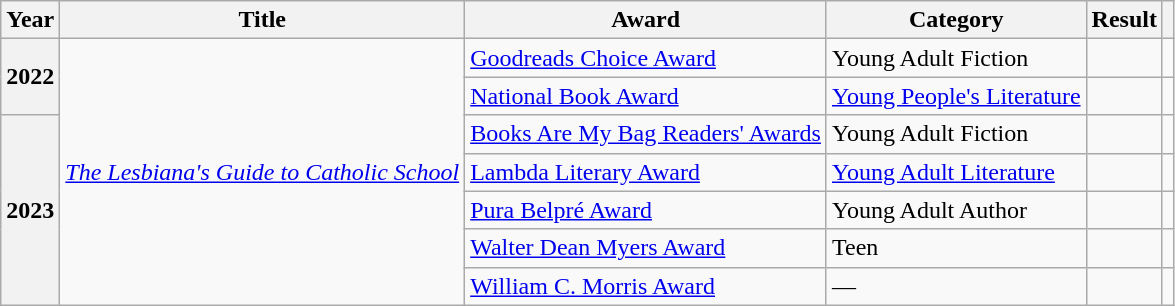<table class="wikitable sortable">
<tr>
<th scope="col">Year</th>
<th scope="col">Title</th>
<th scope="col">Award</th>
<th scope="col">Category</th>
<th scope="col">Result</th>
<th scope="col"></th>
</tr>
<tr>
<th rowspan="2">2022</th>
<td rowspan="7"><em><a href='#'>The Lesbiana's Guide to Catholic School</a></em></td>
<td><a href='#'>Goodreads Choice Award</a></td>
<td>Young Adult Fiction</td>
<td></td>
<td></td>
</tr>
<tr>
<td><a href='#'>National Book Award</a></td>
<td><a href='#'>Young People's Literature</a></td>
<td></td>
<td></td>
</tr>
<tr>
<th rowspan="5">2023</th>
<td><a href='#'>Books Are My Bag Readers' Awards</a></td>
<td>Young Adult Fiction</td>
<td></td>
<td></td>
</tr>
<tr>
<td><a href='#'>Lambda Literary Award</a></td>
<td><a href='#'>Young Adult Literature</a></td>
<td></td>
<td></td>
</tr>
<tr>
<td><a href='#'>Pura Belpré Award</a></td>
<td>Young Adult Author</td>
<td></td>
<td></td>
</tr>
<tr>
<td><a href='#'>Walter Dean Myers Award</a></td>
<td>Teen</td>
<td></td>
<td></td>
</tr>
<tr>
<td><a href='#'>William C. Morris Award</a></td>
<td>—</td>
<td></td>
<td></td>
</tr>
</table>
